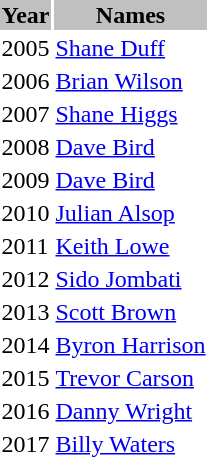<table class="toccolours">
<tr>
<th bgcolor=silver>Year</th>
<th bgcolor=silver>Names</th>
</tr>
<tr>
<td>2005</td>
<td> <a href='#'>Shane Duff</a></td>
</tr>
<tr>
<td>2006</td>
<td> <a href='#'>Brian Wilson</a></td>
</tr>
<tr>
<td>2007</td>
<td> <a href='#'>Shane Higgs</a></td>
</tr>
<tr>
<td>2008</td>
<td> <a href='#'>Dave Bird</a></td>
</tr>
<tr>
<td>2009</td>
<td> <a href='#'>Dave Bird</a></td>
</tr>
<tr>
<td>2010</td>
<td> <a href='#'>Julian Alsop</a></td>
</tr>
<tr>
<td>2011</td>
<td> <a href='#'>Keith Lowe</a></td>
</tr>
<tr>
<td>2012</td>
<td> <a href='#'>Sido Jombati</a></td>
</tr>
<tr>
<td>2013</td>
<td> <a href='#'>Scott Brown</a></td>
</tr>
<tr>
<td>2014</td>
<td> <a href='#'>Byron Harrison</a></td>
</tr>
<tr>
<td>2015</td>
<td> <a href='#'>Trevor Carson</a></td>
</tr>
<tr>
<td>2016</td>
<td> <a href='#'>Danny Wright</a></td>
</tr>
<tr>
<td>2017</td>
<td> <a href='#'>Billy Waters</a></td>
</tr>
<tr>
</tr>
</table>
